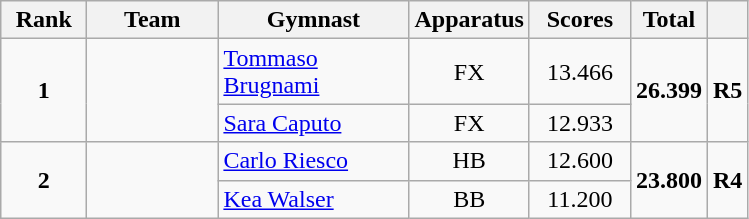<table style="text-align:center;" class="wikitable sortable">
<tr>
<th scope="col" style="width:50px;">Rank</th>
<th scope="col" style="width:80px;">Team</th>
<th scope="col" style="width:120px;">Gymnast</th>
<th scope="col" style="width:20px;">Apparatus</th>
<th scope="col" style="width:60px;">Scores</th>
<th>Total</th>
<th></th>
</tr>
<tr>
<td rowspan="2"><strong>1</strong></td>
<td rowspan="2" align="left"></td>
<td align="left"><a href='#'>Tommaso Brugnami</a></td>
<td>FX</td>
<td>13.466</td>
<td rowspan="2"><strong>26.399</strong></td>
<td rowspan="2"><strong>R5</strong></td>
</tr>
<tr>
<td align="left"><a href='#'>Sara Caputo</a></td>
<td>FX</td>
<td>12.933</td>
</tr>
<tr>
<td rowspan="2"><strong>2</strong></td>
<td rowspan="2" align="left"></td>
<td align="left"><a href='#'>Carlo Riesco</a></td>
<td>HB</td>
<td>12.600</td>
<td rowspan="2"><strong>23.800</strong></td>
<td rowspan="2"><strong>R4</strong></td>
</tr>
<tr>
<td align="left"><a href='#'>Kea Walser</a></td>
<td>BB</td>
<td>11.200</td>
</tr>
</table>
